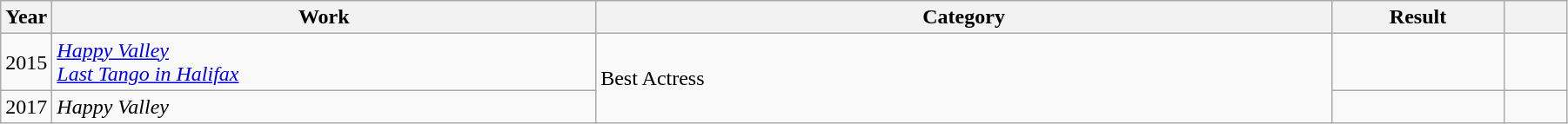<table style="width:95%;" class="wikitable sortable">
<tr>
<th style="width:3%;">Year</th>
<th>Work</th>
<th style="width:47%;">Category</th>
<th style="width:11%;">Result</th>
<th style="width:4%;" scope="col" class="unsortable"></th>
</tr>
<tr>
<td>2015</td>
<td><em><a href='#'>Happy Valley</a></em><br><em><a href='#'>Last Tango in Halifax</a></em></td>
<td rowspan=2>Best Actress</td>
<td></td>
<td></td>
</tr>
<tr>
<td>2017</td>
<td><em>Happy Valley</em></td>
<td></td>
<td></td>
</tr>
</table>
